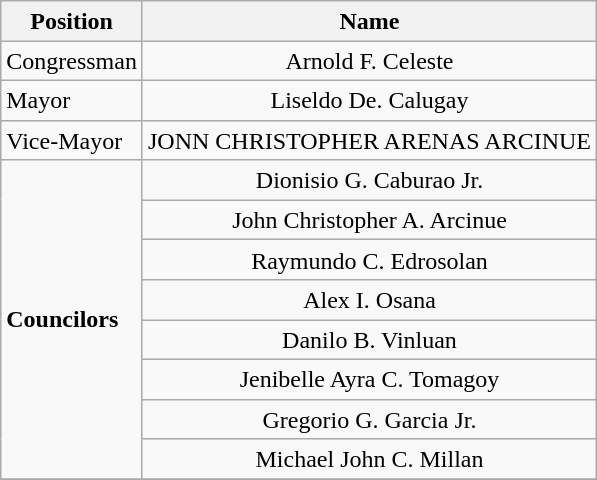<table class="wikitable" style="line-height:1.20em; font-size:100%;">
<tr>
<th>Position</th>
<th>Name</th>
</tr>
<tr>
<td>Congressman</td>
<td style="text-align:center;">Arnold F. Celeste</td>
</tr>
<tr>
<td>Mayor</td>
<td style="text-align:center;">Liseldo De. Calugay</td>
</tr>
<tr>
<td>Vice-Mayor</td>
<td style="text-align:center;">JONN CHRISTOPHER ARENAS ARCINUE</td>
</tr>
<tr>
<td rowspan=8><strong>Councilors</strong></td>
<td style="text-align:center;">Dionisio G. Caburao Jr.</td>
</tr>
<tr>
<td style="text-align:center;">John Christopher A. Arcinue</td>
</tr>
<tr>
<td style="text-align:center;">Raymundo C. Edrosolan</td>
</tr>
<tr>
<td style="text-align:center;">Alex I. Osana</td>
</tr>
<tr>
<td style="text-align:center;">Danilo B. Vinluan</td>
</tr>
<tr>
<td style="text-align:center;">Jenibelle Ayra C. Tomagoy</td>
</tr>
<tr>
<td style="text-align:center;">Gregorio G. Garcia Jr.</td>
</tr>
<tr>
<td style="text-align:center;">Michael John C. Millan</td>
</tr>
<tr>
</tr>
</table>
